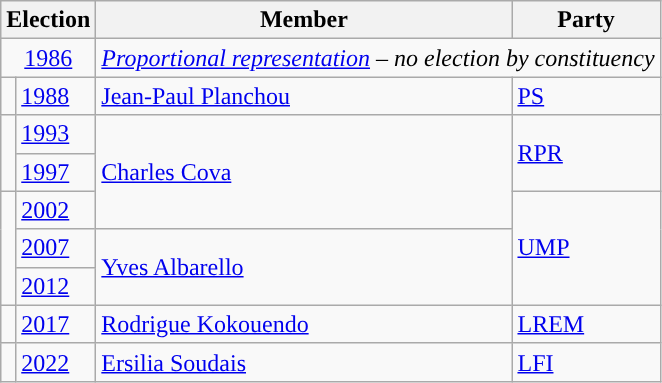<table class="wikitable">
<tr>
<th colspan="2">Election</th>
<th>Member</th>
<th>Party</th>
</tr>
<tr>
<td colspan="2" align="center"><a href='#'>1986</a></td>
<td colspan="2"><em><a href='#'>Proportional representation</a> – no election by constituency</em></td>
</tr>
<tr>
<td style="color:inherit;background-color: "></td>
<td><a href='#'>1988</a></td>
<td><a href='#'>Jean-Paul Planchou</a></td>
<td><a href='#'>PS</a></td>
</tr>
<tr>
<td rowspan="2" style="color:inherit;background-color: "></td>
<td><a href='#'>1993</a></td>
<td rowspan="3"><a href='#'>Charles Cova</a></td>
<td rowspan="2"><a href='#'>RPR</a></td>
</tr>
<tr>
<td><a href='#'>1997</a></td>
</tr>
<tr>
<td rowspan="3" style="color:inherit;background-color: "></td>
<td><a href='#'>2002</a></td>
<td rowspan="3"><a href='#'>UMP</a></td>
</tr>
<tr>
<td><a href='#'>2007</a></td>
<td rowspan="2"><a href='#'>Yves Albarello</a></td>
</tr>
<tr>
<td><a href='#'>2012</a></td>
</tr>
<tr>
<td style="color:inherit;background-color: "></td>
<td><a href='#'>2017</a></td>
<td><a href='#'>Rodrigue Kokouendo</a></td>
<td><a href='#'>LREM</a></td>
</tr>
<tr>
<td style="color:inherit;background-color: "></td>
<td><a href='#'>2022</a></td>
<td><a href='#'>Ersilia Soudais</a></td>
<td><a href='#'>LFI</a></td>
</tr>
</table>
